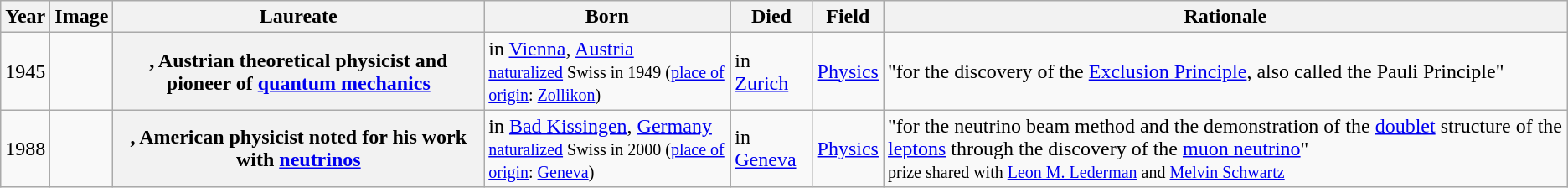<table class="wikitable sortable plainrowheaders">
<tr>
<th scope="col">Year</th>
<th scope="col" class="unsortable">Image</th>
<th scope="col">Laureate</th>
<th scope="col">Born</th>
<th scope="col" class="unsortable">Died</th>
<th scope="col">Field</th>
<th scope="col" class="unsortable">Rationale</th>
</tr>
<tr>
<td style="text-align:center;">1945</td>
<td></td>
<th scope="row">, Austrian theoretical physicist and pioneer of <a href='#'>quantum mechanics</a></th>
<td> in <a href='#'>Vienna</a>, <a href='#'>Austria</a><br><small><a href='#'>naturalized</a> Swiss in 1949 (<a href='#'>place of origin</a>: <a href='#'>Zollikon</a>)</small></td>
<td> in <a href='#'>Zurich</a></td>
<td><a href='#'>Physics</a></td>
<td>"for the discovery of the <a href='#'>Exclusion Principle</a>, also called the Pauli Principle"</td>
</tr>
<tr>
<td style="text-align:center;">1988</td>
<td></td>
<th scope="row">, American physicist noted for his work with <a href='#'>neutrinos</a></th>
<td> in <a href='#'>Bad Kissingen</a>, <a href='#'>Germany</a><br><small><a href='#'>naturalized</a> Swiss in 2000 (<a href='#'>place of origin</a>: <a href='#'>Geneva</a>)</small></td>
<td> in <a href='#'>Geneva</a></td>
<td><a href='#'>Physics</a></td>
<td>"for the neutrino beam method and the demonstration of the <a href='#'>doublet</a> structure of the <a href='#'>leptons</a> through the discovery of the <a href='#'>muon neutrino</a>"<br><small>prize shared with <a href='#'>Leon M. Lederman</a> and <a href='#'>Melvin Schwartz</a></small></td>
</tr>
</table>
